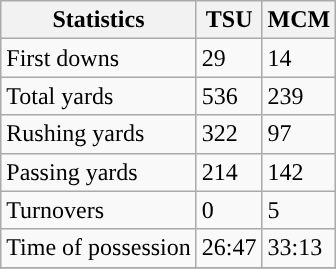<table class="wikitable">
<tr>
<th>Statistics</th>
<th>TSU</th>
<th>MCM</th>
</tr>
<tr>
<td>First downs</td>
<td>29</td>
<td>14</td>
</tr>
<tr>
<td>Total yards</td>
<td>536</td>
<td>239</td>
</tr>
<tr>
<td>Rushing yards</td>
<td>322</td>
<td>97</td>
</tr>
<tr>
<td>Passing yards</td>
<td>214</td>
<td>142</td>
</tr>
<tr>
<td>Turnovers</td>
<td>0</td>
<td>5</td>
</tr>
<tr>
<td>Time of possession</td>
<td>26:47</td>
<td>33:13</td>
</tr>
<tr>
</tr>
</table>
